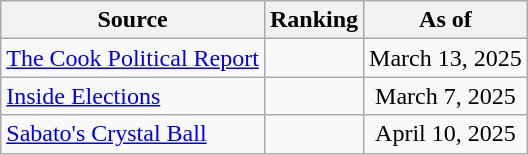<table class="wikitable" style="text-align:center">
<tr>
<th>Source</th>
<th>Ranking</th>
<th>As of</th>
</tr>
<tr>
<td align=left><a href='#'>The Cook Political Report</a></td>
<td></td>
<td>March 13, 2025</td>
</tr>
<tr>
<td align=left><a href='#'>Inside Elections</a></td>
<td></td>
<td>March 7, 2025</td>
</tr>
<tr>
<td align=left><a href='#'>Sabato's Crystal Ball</a></td>
<td></td>
<td>April 10, 2025</td>
</tr>
</table>
